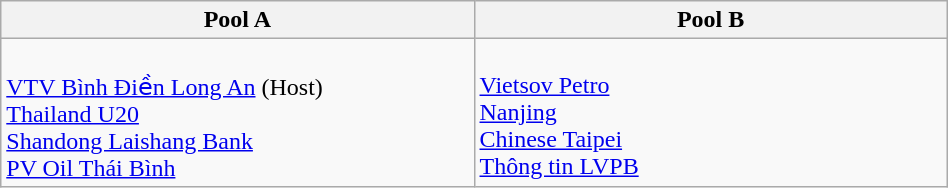<table class="wikitable" width=50%>
<tr>
<th width=50%>Pool A</th>
<th width=50%>Pool B</th>
</tr>
<tr>
<td><br> <a href='#'>VTV Bình Điền Long An</a> (Host)<br>
 <a href='#'>Thailand U20</a> <br>
  <a href='#'>Shandong Laishang Bank</a>    <br>
 <a href='#'>PV Oil Thái Bình</a><br></td>
<td><br> <a href='#'>Vietsov Petro</a> <br>  
 <a href='#'>Nanjing</a><br>  
 <a href='#'>Chinese Taipei</a><br>  
 <a href='#'>Thông tin LVPB</a>  <br></td>
</tr>
</table>
